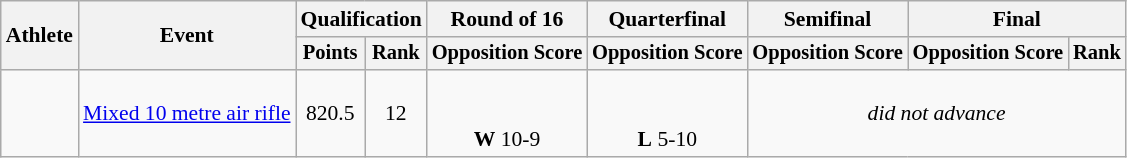<table class="wikitable" style="text-align:center; font-size:90%">
<tr>
<th rowspan="2">Athlete</th>
<th rowspan="2">Event</th>
<th colspan="2">Qualification</th>
<th>Round of 16</th>
<th>Quarterfinal</th>
<th>Semifinal</th>
<th colspan="2">Final</th>
</tr>
<tr style="font-size:95%">
<th>Points</th>
<th>Rank</th>
<th>Opposition Score</th>
<th>Opposition Score</th>
<th>Opposition Score</th>
<th>Opposition Score</th>
<th>Rank</th>
</tr>
<tr>
<td align=left><br></td>
<td align=left rowspan=2><a href='#'>Mixed 10 metre air rifle</a></td>
<td>820.5</td>
<td>12</td>
<td><br><br> <strong>W</strong> 10-9</td>
<td><br><br> <strong>L</strong> 5-10</td>
<td Colspan=3><em>did not advance</em></td>
</tr>
</table>
